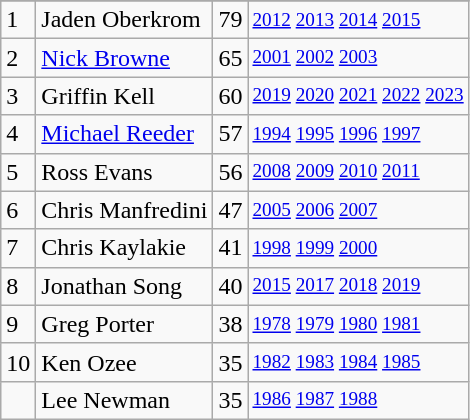<table class="wikitable">
<tr>
</tr>
<tr>
<td>1</td>
<td>Jaden Oberkrom</td>
<td>79</td>
<td style="font-size:80%;"><a href='#'>2012</a> <a href='#'>2013</a> <a href='#'>2014</a> <a href='#'>2015</a></td>
</tr>
<tr>
<td>2</td>
<td><a href='#'>Nick Browne</a></td>
<td>65</td>
<td style="font-size:80%;"><a href='#'>2001</a> <a href='#'>2002</a> <a href='#'>2003</a></td>
</tr>
<tr>
<td>3</td>
<td>Griffin Kell</td>
<td>60</td>
<td style="font-size:80%;"><a href='#'>2019</a> <a href='#'>2020</a> <a href='#'>2021</a> <a href='#'>2022</a> <a href='#'>2023</a></td>
</tr>
<tr>
<td>4</td>
<td><a href='#'>Michael Reeder</a></td>
<td>57</td>
<td style="font-size:80%;"><a href='#'>1994</a> <a href='#'>1995</a> <a href='#'>1996</a> <a href='#'>1997</a></td>
</tr>
<tr>
<td>5</td>
<td>Ross Evans</td>
<td>56</td>
<td style="font-size:80%;"><a href='#'>2008</a> <a href='#'>2009</a> <a href='#'>2010</a> <a href='#'>2011</a></td>
</tr>
<tr>
<td>6</td>
<td>Chris Manfredini</td>
<td>47</td>
<td style="font-size:80%;"><a href='#'>2005</a> <a href='#'>2006</a> <a href='#'>2007</a></td>
</tr>
<tr>
<td>7</td>
<td>Chris Kaylakie</td>
<td>41</td>
<td style="font-size:80%;"><a href='#'>1998</a> <a href='#'>1999</a> <a href='#'>2000</a></td>
</tr>
<tr>
<td>8</td>
<td>Jonathan Song</td>
<td>40</td>
<td style="font-size:80%;"><a href='#'>2015</a> <a href='#'>2017</a> <a href='#'>2018</a> <a href='#'>2019</a></td>
</tr>
<tr>
<td>9</td>
<td>Greg Porter</td>
<td>38</td>
<td style="font-size:80%;"><a href='#'>1978</a> <a href='#'>1979</a> <a href='#'>1980</a> <a href='#'>1981</a></td>
</tr>
<tr>
<td>10</td>
<td>Ken Ozee</td>
<td>35</td>
<td style="font-size:80%;"><a href='#'>1982</a> <a href='#'>1983</a> <a href='#'>1984</a> <a href='#'>1985</a></td>
</tr>
<tr>
<td></td>
<td>Lee Newman</td>
<td>35</td>
<td style="font-size:80%;"><a href='#'>1986</a> <a href='#'>1987</a> <a href='#'>1988</a></td>
</tr>
</table>
